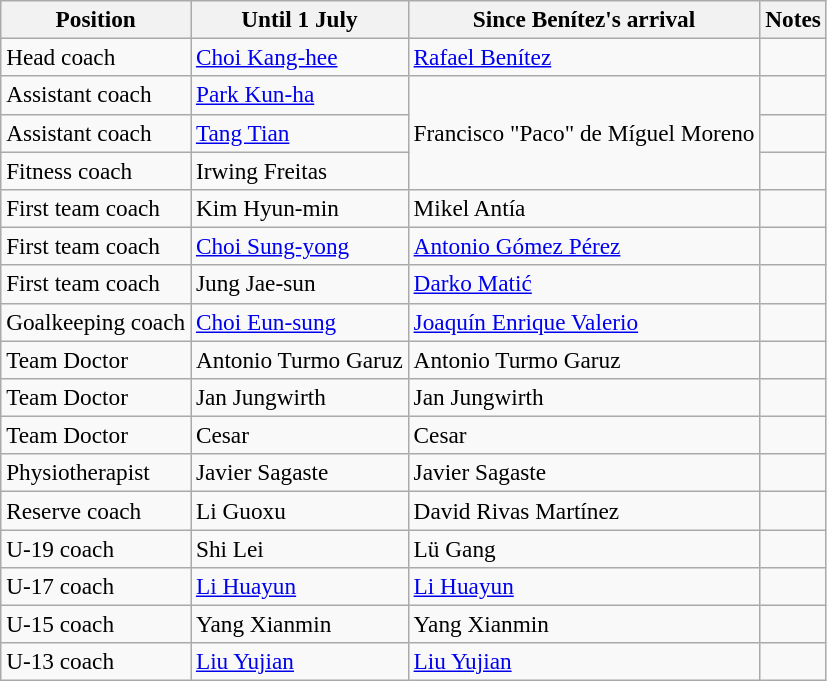<table class="wikitable" style="text-align: left; font-size:97%">
<tr>
<th>Position</th>
<th>Until 1 July</th>
<th>Since Benítez's arrival</th>
<th>Notes</th>
</tr>
<tr>
<td>Head coach</td>
<td> <a href='#'>Choi Kang-hee</a></td>
<td> <a href='#'>Rafael Benítez</a></td>
<td></td>
</tr>
<tr>
<td>Assistant coach</td>
<td> <a href='#'>Park Kun-ha</a></td>
<td rowspan="3"> Francisco "Paco" de Míguel Moreno</td>
<td></td>
</tr>
<tr>
<td>Assistant coach</td>
<td> <a href='#'>Tang Tian</a></td>
<td></td>
</tr>
<tr>
<td>Fitness coach</td>
<td> Irwing Freitas</td>
<td></td>
</tr>
<tr>
<td>First team coach</td>
<td> Kim Hyun-min</td>
<td> Mikel Antía</td>
<td></td>
</tr>
<tr>
<td>First team coach</td>
<td> <a href='#'>Choi Sung-yong</a></td>
<td> <a href='#'>Antonio Gómez Pérez</a></td>
<td></td>
</tr>
<tr>
<td>First team coach</td>
<td> Jung Jae-sun</td>
<td> <a href='#'>Darko Matić</a></td>
<td></td>
</tr>
<tr>
<td>Goalkeeping coach</td>
<td> <a href='#'>Choi Eun-sung</a></td>
<td> <a href='#'>Joaquín Enrique Valerio</a></td>
<td></td>
</tr>
<tr>
<td>Team Doctor</td>
<td> Antonio Turmo Garuz</td>
<td> Antonio Turmo Garuz</td>
<td></td>
</tr>
<tr>
<td>Team Doctor</td>
<td> Jan Jungwirth</td>
<td> Jan Jungwirth</td>
<td></td>
</tr>
<tr>
<td>Team Doctor</td>
<td> Cesar</td>
<td> Cesar</td>
<td></td>
</tr>
<tr>
<td valign="center">Physiotherapist</td>
<td> Javier Sagaste</td>
<td> Javier Sagaste</td>
<td></td>
</tr>
<tr>
<td>Reserve coach</td>
<td> Li Guoxu</td>
<td> David Rivas Martínez</td>
<td></td>
</tr>
<tr>
<td>U-19 coach</td>
<td> Shi Lei</td>
<td> Lü Gang</td>
<td></td>
</tr>
<tr>
<td>U-17 coach</td>
<td> <a href='#'>Li Huayun</a></td>
<td> <a href='#'>Li Huayun</a></td>
<td></td>
</tr>
<tr>
<td>U-15 coach</td>
<td> Yang Xianmin</td>
<td> Yang Xianmin</td>
<td></td>
</tr>
<tr>
<td>U-13 coach</td>
<td> <a href='#'>Liu Yujian</a></td>
<td> <a href='#'>Liu Yujian</a></td>
<td></td>
</tr>
</table>
